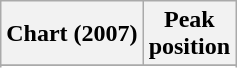<table class="wikitable sortable plainrowheaders" style="text-align:center">
<tr>
<th scope="col">Chart (2007)</th>
<th scope="col">Peak<br>position</th>
</tr>
<tr>
</tr>
<tr>
</tr>
<tr>
</tr>
<tr>
</tr>
<tr>
</tr>
<tr>
</tr>
</table>
